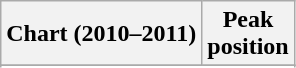<table class="wikitable sortable">
<tr>
<th align="left">Chart (2010–2011)</th>
<th align="center">Peak<br>position</th>
</tr>
<tr>
</tr>
<tr>
</tr>
<tr>
</tr>
<tr>
</tr>
</table>
